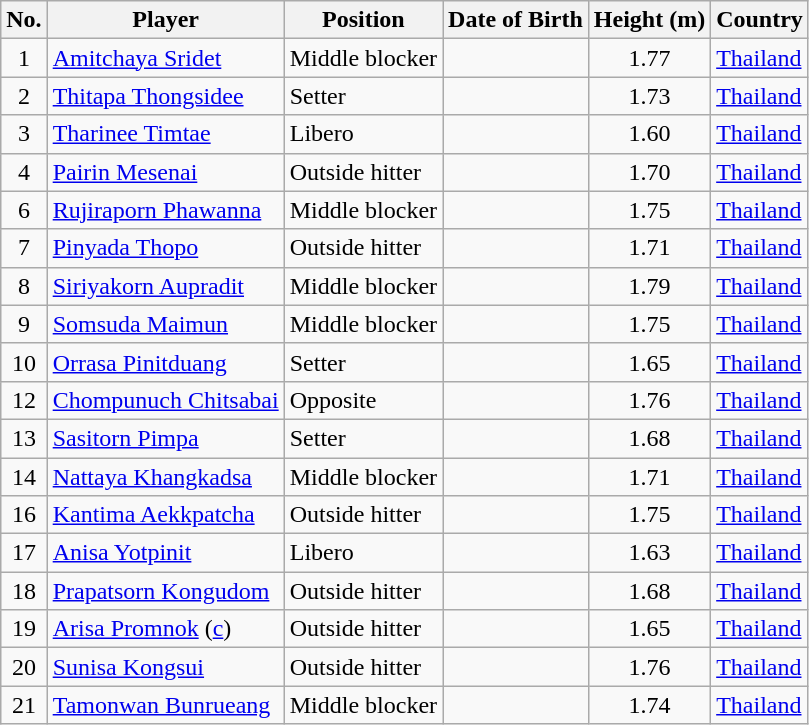<table class="wikitable sortable">
<tr>
<th>No.</th>
<th>Player</th>
<th>Position</th>
<th>Date of Birth</th>
<th>Height (m)</th>
<th>Country</th>
</tr>
<tr>
<td align="center">1</td>
<td><a href='#'>Amitchaya Sridet</a></td>
<td>Middle blocker</td>
<td></td>
<td align="center">1.77</td>
<td> <a href='#'>Thailand</a></td>
</tr>
<tr>
<td align="center">2</td>
<td><a href='#'>Thitapa Thongsidee</a></td>
<td>Setter</td>
<td></td>
<td align="center">1.73</td>
<td> <a href='#'>Thailand</a></td>
</tr>
<tr>
<td align="center">3</td>
<td><a href='#'>Tharinee Timtae</a></td>
<td>Libero</td>
<td></td>
<td align="center">1.60</td>
<td> <a href='#'>Thailand</a></td>
</tr>
<tr>
<td align="center">4</td>
<td><a href='#'>Pairin Mesenai</a></td>
<td>Outside hitter</td>
<td></td>
<td align="center">1.70</td>
<td> <a href='#'>Thailand</a></td>
</tr>
<tr>
<td align="center">6</td>
<td><a href='#'>Rujiraporn Phawanna</a></td>
<td>Middle blocker</td>
<td></td>
<td align="center">1.75</td>
<td> <a href='#'>Thailand</a></td>
</tr>
<tr>
<td align="center">7</td>
<td><a href='#'>Pinyada Thopo</a></td>
<td>Outside hitter</td>
<td></td>
<td align="center">1.71</td>
<td> <a href='#'>Thailand</a></td>
</tr>
<tr>
<td align="center">8</td>
<td><a href='#'>Siriyakorn Aupradit</a></td>
<td>Middle blocker</td>
<td></td>
<td align="center">1.79</td>
<td> <a href='#'>Thailand</a></td>
</tr>
<tr>
<td align="center">9</td>
<td><a href='#'>Somsuda Maimun</a></td>
<td>Middle blocker</td>
<td></td>
<td align="center">1.75</td>
<td> <a href='#'>Thailand</a></td>
</tr>
<tr>
<td align="center">10</td>
<td><a href='#'>Orrasa Pinitduang</a></td>
<td>Setter</td>
<td></td>
<td align="center">1.65</td>
<td> <a href='#'>Thailand</a></td>
</tr>
<tr>
<td align="center">12</td>
<td><a href='#'>Chompunuch Chitsabai</a></td>
<td>Opposite</td>
<td></td>
<td align="center">1.76</td>
<td> <a href='#'>Thailand</a></td>
</tr>
<tr>
<td align="center">13</td>
<td><a href='#'>Sasitorn Pimpa</a></td>
<td>Setter</td>
<td></td>
<td align="center">1.68</td>
<td> <a href='#'>Thailand</a></td>
</tr>
<tr>
<td align="center">14</td>
<td><a href='#'>Nattaya Khangkadsa</a></td>
<td>Middle blocker</td>
<td></td>
<td align="center">1.71</td>
<td> <a href='#'>Thailand</a></td>
</tr>
<tr>
<td align="center">16</td>
<td><a href='#'>Kantima Aekkpatcha</a></td>
<td>Outside hitter</td>
<td></td>
<td align="center">1.75</td>
<td> <a href='#'>Thailand</a></td>
</tr>
<tr>
<td align="center">17</td>
<td><a href='#'>Anisa Yotpinit</a></td>
<td>Libero</td>
<td></td>
<td align="center">1.63</td>
<td> <a href='#'>Thailand</a></td>
</tr>
<tr>
<td align="center">18</td>
<td><a href='#'>Prapatsorn Kongudom</a></td>
<td>Outside hitter</td>
<td></td>
<td align="center">1.68</td>
<td> <a href='#'>Thailand</a></td>
</tr>
<tr>
<td align="center">19</td>
<td><a href='#'>Arisa Promnok</a> (<a href='#'>c</a>)</td>
<td>Outside hitter</td>
<td></td>
<td align="center">1.65</td>
<td> <a href='#'>Thailand</a></td>
</tr>
<tr>
<td align="center">20</td>
<td><a href='#'>Sunisa Kongsui</a></td>
<td>Outside hitter</td>
<td></td>
<td align="center">1.76</td>
<td> <a href='#'>Thailand</a></td>
</tr>
<tr>
<td align="center">21</td>
<td><a href='#'>Tamonwan Bunrueang</a></td>
<td>Middle blocker</td>
<td></td>
<td align="center">1.74</td>
<td> <a href='#'>Thailand</a></td>
</tr>
</table>
